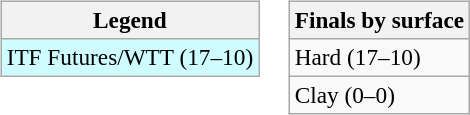<table>
<tr valign=top>
<td><br><table class="wikitable" style=font-size:97%>
<tr>
<th>Legend</th>
</tr>
<tr style="background:#cffcff;">
<td>ITF Futures/WTT (17–10)</td>
</tr>
</table>
</td>
<td><br><table class="wikitable" style=font-size:97%>
<tr>
<th>Finals by surface</th>
</tr>
<tr>
<td>Hard (17–10)</td>
</tr>
<tr>
<td>Clay (0–0)</td>
</tr>
</table>
</td>
</tr>
</table>
